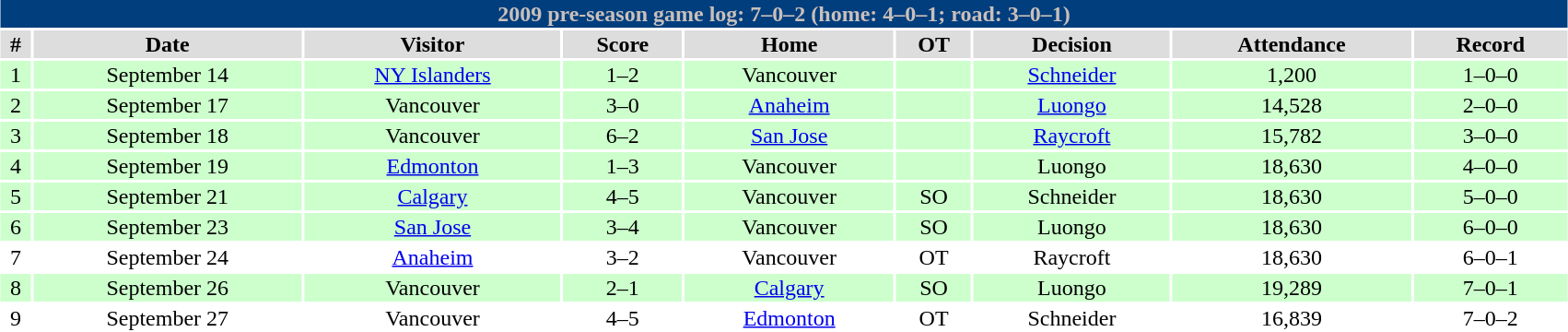<table class="toccolours collapsible collapsed" width=90% style="clear:both; margin:1.5em auto; text-align:center">
<tr>
<th colspan=9 style="background:#003e7e; color:#c9c0bb;">2009 pre-season game log: 7–0–2 (home: 4–0–1; road: 3–0–1)</th>
</tr>
<tr align="center" bgcolor="#dddddd">
<th>#</th>
<th>Date</th>
<th>Visitor</th>
<th>Score</th>
<th>Home</th>
<th>OT</th>
<th>Decision</th>
<th>Attendance</th>
<th>Record</th>
</tr>
<tr align="center" bgcolor="#ccffcc">
<td>1</td>
<td>September 14</td>
<td><a href='#'>NY Islanders</a></td>
<td>1–2</td>
<td>Vancouver </td>
<td></td>
<td><a href='#'>Schneider</a></td>
<td>1,200</td>
<td>1–0–0</td>
</tr>
<tr align="center" bgcolor="#ccffcc">
<td>2</td>
<td>September 17</td>
<td>Vancouver</td>
<td>3–0</td>
<td><a href='#'>Anaheim</a></td>
<td></td>
<td><a href='#'>Luongo</a></td>
<td>14,528</td>
<td>2–0–0</td>
</tr>
<tr align="center" bgcolor="#ccffcc">
<td>3</td>
<td>September 18</td>
<td>Vancouver</td>
<td>6–2</td>
<td><a href='#'>San Jose</a></td>
<td></td>
<td><a href='#'>Raycroft</a></td>
<td>15,782</td>
<td>3–0–0</td>
</tr>
<tr align="center" bgcolor="#ccffcc">
<td>4</td>
<td>September 19</td>
<td><a href='#'>Edmonton</a></td>
<td>1–3</td>
<td>Vancouver</td>
<td></td>
<td>Luongo</td>
<td>18,630</td>
<td>4–0–0</td>
</tr>
<tr align="center" bgcolor="#ccffcc">
<td>5</td>
<td>September 21</td>
<td><a href='#'>Calgary</a></td>
<td>4–5</td>
<td>Vancouver</td>
<td>SO</td>
<td>Schneider</td>
<td>18,630</td>
<td>5–0–0</td>
</tr>
<tr align="center" bgcolor="#ccffcc">
<td>6</td>
<td>September 23</td>
<td><a href='#'>San Jose</a></td>
<td>3–4</td>
<td>Vancouver</td>
<td>SO</td>
<td>Luongo</td>
<td>18,630</td>
<td>6–0–0</td>
</tr>
<tr align="center" bgcolor="white">
<td>7</td>
<td>September 24</td>
<td><a href='#'>Anaheim</a></td>
<td>3–2</td>
<td>Vancouver</td>
<td>OT</td>
<td>Raycroft</td>
<td>18,630</td>
<td>6–0–1</td>
</tr>
<tr align="center" bgcolor="ccffcc">
<td>8</td>
<td>September 26</td>
<td>Vancouver</td>
<td>2–1</td>
<td><a href='#'>Calgary</a></td>
<td>SO</td>
<td>Luongo</td>
<td>19,289</td>
<td>7–0–1</td>
</tr>
<tr align="center" bgcolor="white">
<td>9</td>
<td>September 27</td>
<td>Vancouver</td>
<td>4–5</td>
<td><a href='#'>Edmonton</a></td>
<td>OT</td>
<td>Schneider</td>
<td>16,839</td>
<td>7–0–2</td>
</tr>
</table>
